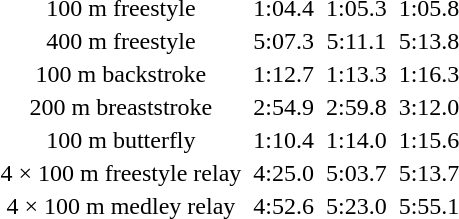<table>
<tr align="center">
<td>100 m freestyle</td>
<td></td>
<td>1:04.4</td>
<td></td>
<td>1:05.3</td>
<td></td>
<td>1:05.8</td>
</tr>
<tr align="center">
<td>400 m freestyle</td>
<td></td>
<td>5:07.3</td>
<td></td>
<td>5:11.1</td>
<td></td>
<td>5:13.8</td>
</tr>
<tr align="center">
<td>100 m backstroke</td>
<td></td>
<td>1:12.7</td>
<td></td>
<td>1:13.3</td>
<td></td>
<td>1:16.3</td>
</tr>
<tr align="center">
<td>200 m breaststroke</td>
<td></td>
<td>2:54.9</td>
<td></td>
<td>2:59.8</td>
<td></td>
<td>3:12.0</td>
</tr>
<tr align="center">
<td>100 m butterfly</td>
<td></td>
<td>1:10.4</td>
<td></td>
<td>1:14.0</td>
<td></td>
<td>1:15.6</td>
</tr>
<tr align="center">
<td>4 × 100 m freestyle relay</td>
<td></td>
<td>4:25.0</td>
<td></td>
<td>5:03.7</td>
<td></td>
<td>5:13.7</td>
</tr>
<tr align="center">
<td>4 × 100 m medley relay</td>
<td></td>
<td>4:52.6</td>
<td></td>
<td>5:23.0</td>
<td></td>
<td>5:55.1</td>
</tr>
</table>
